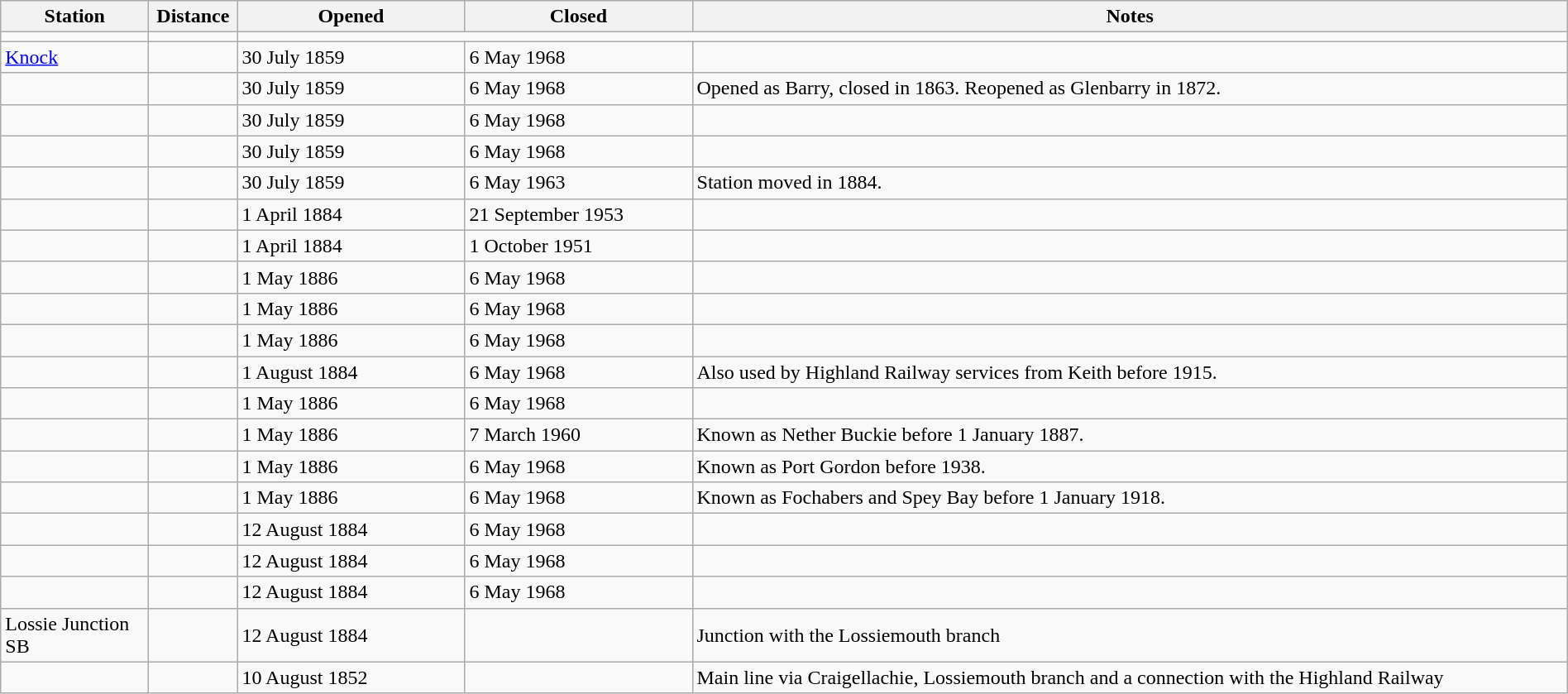<table class="wikitable" style="width:100%; margin-right:0;">
<tr>
<th scope="col" style="width:7em; text-align:center;">Station</th>
<th scope="col" style="width:4em; text-align:center;">Distance</th>
<th scope="col" style="width:11em;">Opened</th>
<th scope="col" style="width:11em;">Closed</th>
<th scope="col" class="unsortable">Notes</th>
</tr>
<tr>
<td></td>
<td></td>
<td colspan=3><strong></strong></td>
</tr>
<tr>
<td><a href='#'>Knock</a></td>
<td></td>
<td>30 July 1859</td>
<td>6 May 1968</td>
<td></td>
</tr>
<tr>
<td></td>
<td></td>
<td>30 July 1859</td>
<td>6 May 1968</td>
<td>Opened as Barry, closed in 1863. Reopened as Glenbarry in 1872.</td>
</tr>
<tr>
<td></td>
<td></td>
<td>30 July 1859</td>
<td>6 May 1968</td>
<td></td>
</tr>
<tr>
<td></td>
<td></td>
<td>30 July 1859</td>
<td>6 May 1968</td>
<td></td>
</tr>
<tr>
<td></td>
<td></td>
<td>30 July 1859</td>
<td>6 May 1963</td>
<td>Station moved in 1884.</td>
</tr>
<tr>
<td></td>
<td></td>
<td>1 April 1884</td>
<td>21 September 1953</td>
<td></td>
</tr>
<tr>
<td></td>
<td></td>
<td>1 April 1884</td>
<td>1 October 1951</td>
<td></td>
</tr>
<tr>
<td></td>
<td></td>
<td>1 May 1886</td>
<td>6 May 1968</td>
<td></td>
</tr>
<tr>
<td></td>
<td></td>
<td>1 May 1886</td>
<td>6 May 1968</td>
<td></td>
</tr>
<tr>
<td></td>
<td></td>
<td>1 May 1886</td>
<td>6 May 1968</td>
<td></td>
</tr>
<tr>
<td></td>
<td></td>
<td>1 August 1884</td>
<td>6 May 1968</td>
<td>Also used by Highland Railway services from Keith before 1915.</td>
</tr>
<tr>
<td></td>
<td></td>
<td>1 May 1886</td>
<td>6 May 1968</td>
<td></td>
</tr>
<tr>
<td></td>
<td></td>
<td>1 May 1886</td>
<td>7 March 1960</td>
<td>Known as Nether Buckie before 1 January 1887.</td>
</tr>
<tr>
<td></td>
<td></td>
<td>1 May 1886</td>
<td>6 May 1968</td>
<td>Known as Port Gordon before 1938.</td>
</tr>
<tr>
<td></td>
<td></td>
<td>1 May 1886</td>
<td>6 May 1968</td>
<td>Known as Fochabers and Spey Bay before 1 January 1918.</td>
</tr>
<tr>
<td></td>
<td></td>
<td>12 August 1884</td>
<td>6 May 1968</td>
<td></td>
</tr>
<tr>
<td></td>
<td></td>
<td>12 August 1884</td>
<td>6 May 1968</td>
<td></td>
</tr>
<tr>
<td></td>
<td></td>
<td>12 August 1884</td>
<td>6 May 1968</td>
<td></td>
</tr>
<tr>
<td>Lossie Junction SB</td>
<td></td>
<td>12 August 1884</td>
<td></td>
<td>Junction with the Lossiemouth branch</td>
</tr>
<tr>
<td></td>
<td></td>
<td>10 August 1852</td>
<td></td>
<td>Main line via Craigellachie, Lossiemouth branch and a connection with the Highland Railway</td>
</tr>
</table>
